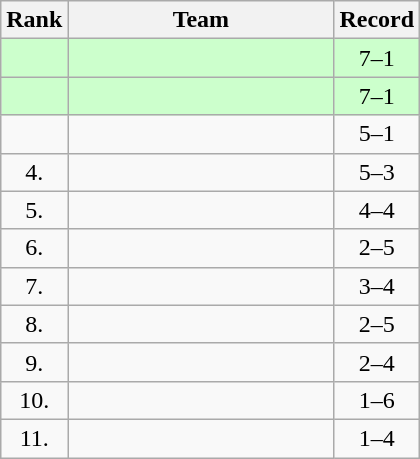<table class=wikitable style="text-align:center;">
<tr>
<th>Rank</th>
<th width=170>Team</th>
<th>Record</th>
</tr>
<tr bgcolor="#ccffcc">
<td></td>
<td align=left></td>
<td>7–1</td>
</tr>
<tr bgcolor="#ccffcc">
<td></td>
<td align=left></td>
<td>7–1</td>
</tr>
<tr>
<td></td>
<td align=left></td>
<td>5–1</td>
</tr>
<tr>
<td>4.</td>
<td align=left></td>
<td>5–3</td>
</tr>
<tr>
<td>5.</td>
<td align=left></td>
<td>4–4</td>
</tr>
<tr>
<td>6.</td>
<td align=left></td>
<td>2–5</td>
</tr>
<tr>
<td>7.</td>
<td align=left></td>
<td>3–4</td>
</tr>
<tr>
<td>8.</td>
<td align=left></td>
<td>2–5</td>
</tr>
<tr>
<td>9.</td>
<td align=left></td>
<td>2–4</td>
</tr>
<tr>
<td>10.</td>
<td align=left></td>
<td>1–6</td>
</tr>
<tr>
<td>11.</td>
<td align=left></td>
<td>1–4</td>
</tr>
</table>
